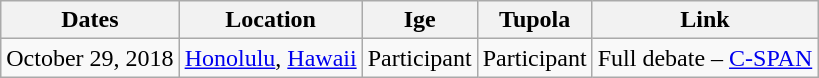<table class="wikitable" style="text-align:center">
<tr>
<th>Dates</th>
<th>Location</th>
<th>Ige</th>
<th>Tupola</th>
<th>Link</th>
</tr>
<tr>
<td>October 29, 2018</td>
<td><a href='#'>Honolulu</a>, <a href='#'>Hawaii</a></td>
<td>Participant</td>
<td>Participant</td>
<td align=left>Full debate – <a href='#'>C-SPAN</a></td>
</tr>
</table>
